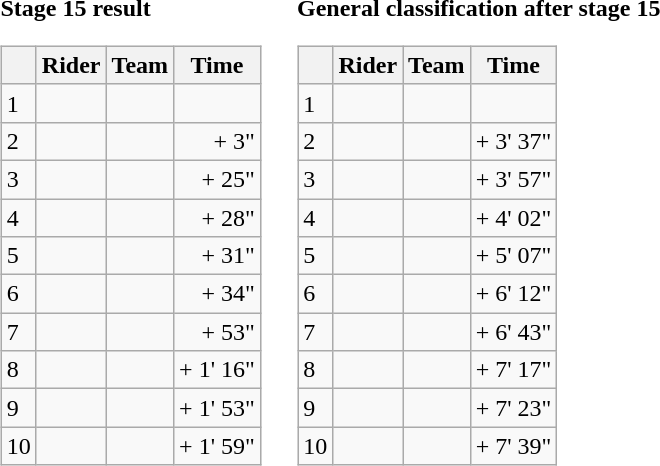<table>
<tr>
<td><strong>Stage 15 result</strong><br><table class="wikitable">
<tr>
<th></th>
<th>Rider</th>
<th>Team</th>
<th>Time</th>
</tr>
<tr>
<td>1</td>
<td></td>
<td></td>
<td align=right></td>
</tr>
<tr>
<td>2</td>
<td> </td>
<td></td>
<td align=right>+ 3"</td>
</tr>
<tr>
<td>3</td>
<td></td>
<td></td>
<td align=right>+ 25"</td>
</tr>
<tr>
<td>4</td>
<td> </td>
<td></td>
<td align=right>+ 28"</td>
</tr>
<tr>
<td>5</td>
<td></td>
<td></td>
<td align=right>+ 31"</td>
</tr>
<tr>
<td>6</td>
<td></td>
<td></td>
<td align=right>+ 34"</td>
</tr>
<tr>
<td>7</td>
<td></td>
<td></td>
<td align=right>+ 53"</td>
</tr>
<tr>
<td>8</td>
<td></td>
<td></td>
<td align=right>+ 1' 16"</td>
</tr>
<tr>
<td>9</td>
<td></td>
<td></td>
<td align=right>+ 1' 53"</td>
</tr>
<tr>
<td>10</td>
<td></td>
<td></td>
<td align=right>+ 1' 59"</td>
</tr>
</table>
</td>
<td></td>
<td><strong>General classification after stage 15</strong><br><table class="wikitable">
<tr>
<th></th>
<th>Rider</th>
<th>Team</th>
<th>Time</th>
</tr>
<tr>
<td>1</td>
<td> </td>
<td></td>
<td align=right></td>
</tr>
<tr>
<td>2</td>
<td></td>
<td></td>
<td align=right>+ 3' 37"</td>
</tr>
<tr>
<td>3</td>
<td></td>
<td></td>
<td align=right>+ 3' 57"</td>
</tr>
<tr>
<td>4</td>
<td></td>
<td></td>
<td align=right>+ 4' 02"</td>
</tr>
<tr>
<td>5</td>
<td></td>
<td></td>
<td align=right>+ 5' 07"</td>
</tr>
<tr>
<td>6</td>
<td></td>
<td></td>
<td align=right>+ 6' 12"</td>
</tr>
<tr>
<td>7</td>
<td></td>
<td></td>
<td align=right>+ 6' 43"</td>
</tr>
<tr>
<td>8</td>
<td></td>
<td></td>
<td align=right>+ 7' 17"</td>
</tr>
<tr>
<td>9</td>
<td></td>
<td></td>
<td align=right>+ 7' 23"</td>
</tr>
<tr>
<td>10</td>
<td></td>
<td></td>
<td align=right>+ 7' 39"</td>
</tr>
</table>
</td>
</tr>
</table>
